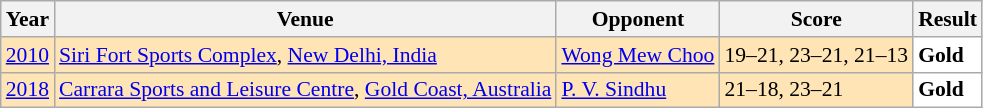<table class="sortable wikitable" style="font-size: 90%">
<tr>
<th>Year</th>
<th>Venue</th>
<th>Opponent</th>
<th>Score</th>
<th>Result</th>
</tr>
<tr style="background:#FFE4B5">
<td align="center"><a href='#'>2010</a></td>
<td align="left"><a href='#'>Siri Fort Sports Complex</a>, <a href='#'>New Delhi, India</a></td>
<td align="left"> <a href='#'>Wong Mew Choo</a></td>
<td align="left">19–21, 23–21, 21–13</td>
<td style="text-align:left; background:white"> <strong>Gold</strong></td>
</tr>
<tr style="background:#FFE4B5">
<td align="center"><a href='#'>2018</a></td>
<td align="left"><a href='#'>Carrara Sports and Leisure Centre</a>, <a href='#'>Gold Coast, Australia</a></td>
<td align="left"> <a href='#'>P. V. Sindhu</a></td>
<td align="left">21–18, 23–21</td>
<td style="text-align:left; background:white"> <strong>Gold</strong></td>
</tr>
</table>
